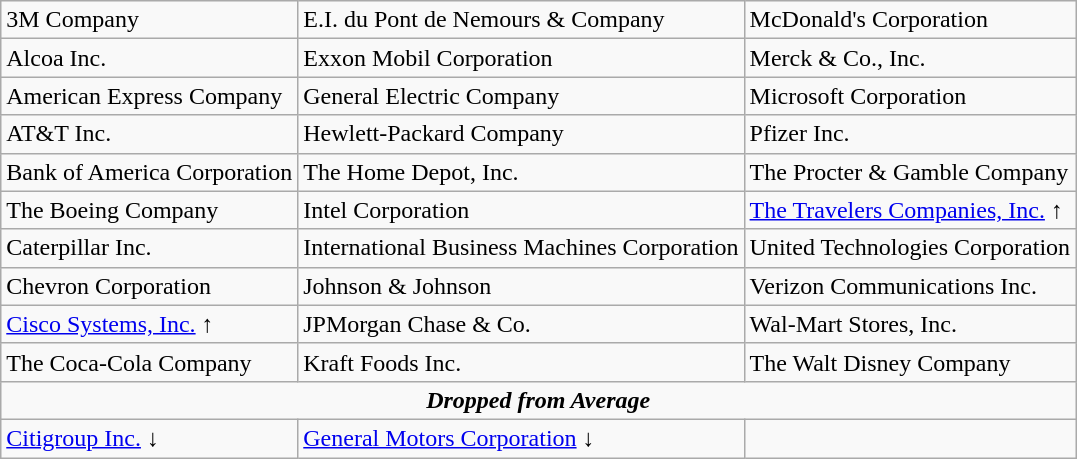<table class="wikitable" border="1">
<tr>
<td>3M Company</td>
<td>E.I. du Pont de Nemours & Company</td>
<td>McDonald's Corporation</td>
</tr>
<tr>
<td>Alcoa Inc.</td>
<td>Exxon Mobil Corporation</td>
<td>Merck & Co., Inc.</td>
</tr>
<tr>
<td>American Express Company</td>
<td>General Electric Company</td>
<td>Microsoft Corporation</td>
</tr>
<tr>
<td>AT&T Inc.</td>
<td>Hewlett-Packard Company</td>
<td>Pfizer Inc.</td>
</tr>
<tr>
<td>Bank of America Corporation</td>
<td>The Home Depot, Inc.</td>
<td>The Procter & Gamble Company</td>
</tr>
<tr>
<td>The Boeing Company</td>
<td>Intel Corporation</td>
<td><a href='#'>The Travelers Companies, Inc.</a> ↑</td>
</tr>
<tr>
<td>Caterpillar Inc.</td>
<td>International Business Machines Corporation</td>
<td>United Technologies Corporation</td>
</tr>
<tr>
<td>Chevron Corporation</td>
<td>Johnson & Johnson</td>
<td>Verizon Communications Inc.</td>
</tr>
<tr>
<td><a href='#'>Cisco Systems, Inc.</a> ↑</td>
<td>JPMorgan Chase & Co.</td>
<td>Wal-Mart Stores, Inc.</td>
</tr>
<tr>
<td>The Coca-Cola Company</td>
<td>Kraft Foods Inc.</td>
<td>The Walt Disney Company</td>
</tr>
<tr>
<td colspan="3" align="center"><strong><em>Dropped from Average</em></strong></td>
</tr>
<tr>
<td><a href='#'>Citigroup Inc.</a> ↓</td>
<td><a href='#'>General Motors Corporation</a> ↓</td>
<td></td>
</tr>
</table>
